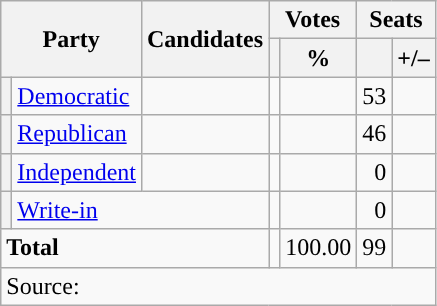<table class="wikitable">
<tr>
<th colspan="2" rowspan="2">Party</th>
<th rowspan="2">Candidates</th>
<th colspan="2">Votes</th>
<th colspan="4">Seats</th>
</tr>
<tr>
<th></th>
<th>%</th>
<th></th>
<th>+/–</th>
</tr>
<tr>
<th style="background-color:"></th>
<td><a href='#'>Democratic</a></td>
<td align="right"></td>
<td align="right"></td>
<td align="right"></td>
<td align="right">53</td>
<td align="right"></td>
</tr>
<tr>
<th style="background-color:"></th>
<td><a href='#'>Republican</a></td>
<td align="right"></td>
<td align="right"></td>
<td align="right"></td>
<td align="right">46</td>
<td align="right"></td>
</tr>
<tr>
<th style="background-color:"></th>
<td><a href='#'>Independent</a></td>
<td align="right"></td>
<td align="right"></td>
<td align="right"></td>
<td align="right">0</td>
<td align="right"></td>
</tr>
<tr>
<th style="background-color:"></th>
<td colspan="2" align="left"><a href='#'>Write-in</a></td>
<td align="right"></td>
<td align="right"></td>
<td align="right">0</td>
<td align="right"></td>
</tr>
<tr>
<td colspan="3" align="left"><strong>Total</strong></td>
<td align="right"></td>
<td align="right">100.00</td>
<td align="right">99</td>
<td align="right"></td>
</tr>
<tr>
<td colspan="10">Source: </td>
</tr>
</table>
